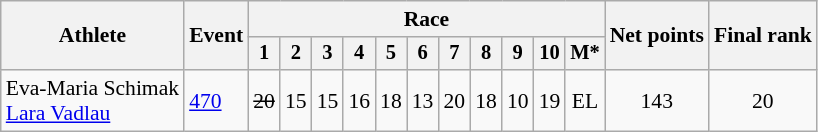<table class="wikitable" style="font-size:90%">
<tr>
<th rowspan="2">Athlete</th>
<th rowspan="2">Event</th>
<th colspan=11>Race</th>
<th rowspan=2>Net points</th>
<th rowspan=2>Final rank</th>
</tr>
<tr style="font-size:95%">
<th>1</th>
<th>2</th>
<th>3</th>
<th>4</th>
<th>5</th>
<th>6</th>
<th>7</th>
<th>8</th>
<th>9</th>
<th>10</th>
<th>M*</th>
</tr>
<tr align=center>
<td align=left>Eva-Maria Schimak<br><a href='#'>Lara Vadlau</a></td>
<td align=left><a href='#'>470</a></td>
<td><s>20</s></td>
<td>15</td>
<td>15</td>
<td>16</td>
<td>18</td>
<td>13</td>
<td>20</td>
<td>18</td>
<td>10</td>
<td>19</td>
<td>EL</td>
<td>143</td>
<td>20</td>
</tr>
</table>
